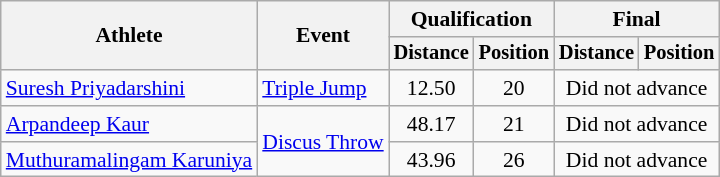<table class="wikitable" style="font-size:90%">
<tr>
<th rowspan="2">Athlete</th>
<th rowspan="2">Event</th>
<th colspan="2">Qualification</th>
<th colspan="2">Final</th>
</tr>
<tr style="font-size:95%">
<th>Distance</th>
<th>Position</th>
<th>Distance</th>
<th>Position</th>
</tr>
<tr style="text-align:center">
<td style="text-align:left"><a href='#'>Suresh Priyadarshini</a></td>
<td style="text-align:left"><a href='#'>Triple Jump</a></td>
<td>12.50</td>
<td>20</td>
<td colspan="2">Did not advance</td>
</tr>
<tr style="text-align:center">
<td style="text-align:left"><a href='#'>Arpandeep Kaur</a></td>
<td rowspan="2" style="text-align:left"><a href='#'>Discus Throw</a></td>
<td>48.17</td>
<td>21</td>
<td colspan="2">Did not advance</td>
</tr>
<tr style="text-align:center">
<td style="text-align:left"><a href='#'>Muthuramalingam Karuniya</a></td>
<td>43.96</td>
<td>26</td>
<td colspan="2">Did not advance</td>
</tr>
</table>
